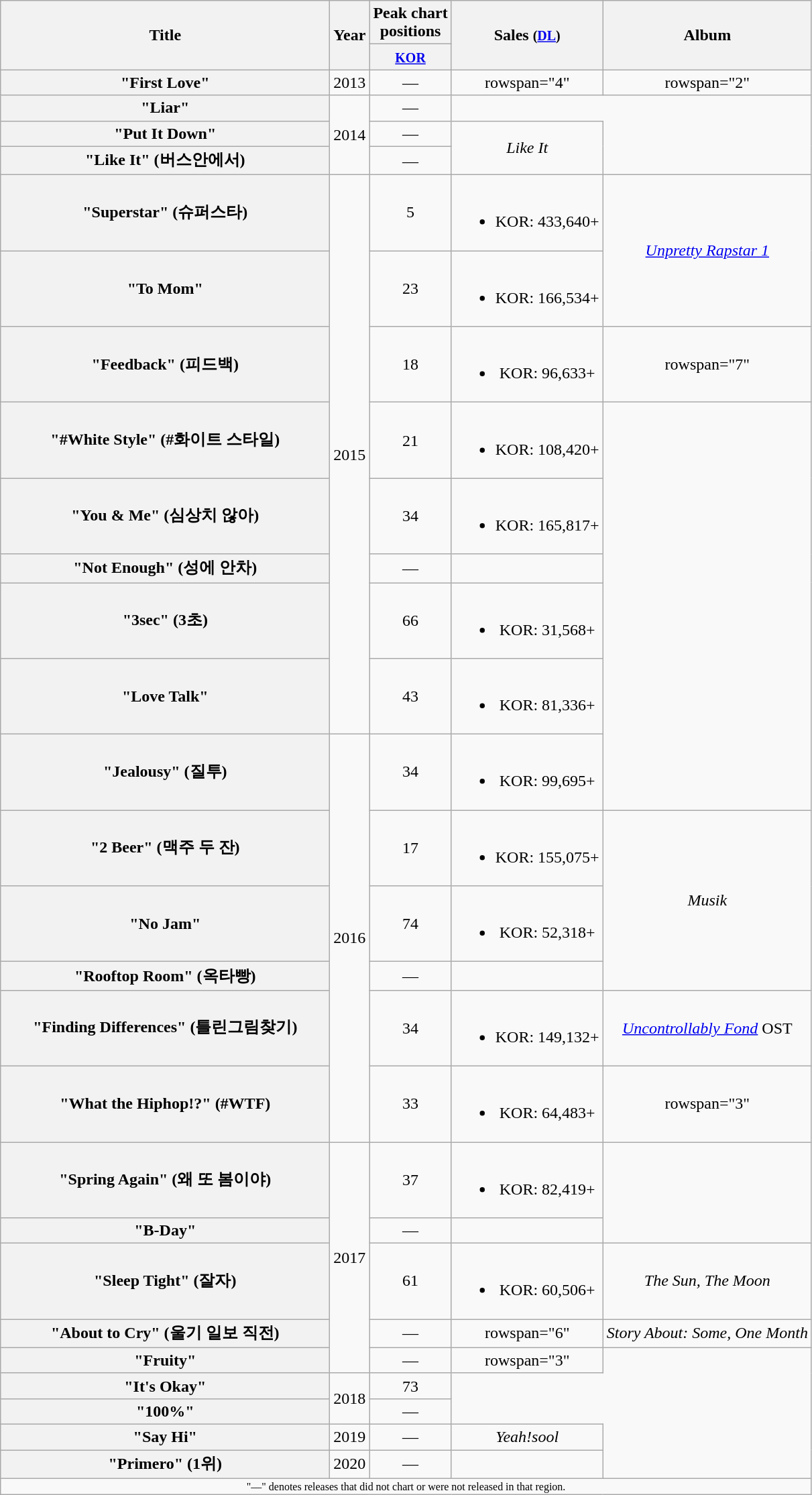<table class="wikitable plainrowheaders" style="text-align:center;">
<tr>
<th scope="col" rowspan="2" style="width:20em;">Title</th>
<th scope="col" rowspan="2">Year</th>
<th scope="col" colspan="1">Peak chart <br> positions</th>
<th scope="col" rowspan="2">Sales <small>(<a href='#'>DL</a>)</small></th>
<th scope="col" rowspan="2">Album</th>
</tr>
<tr>
<th><small><a href='#'>KOR</a></small><br></th>
</tr>
<tr>
<th scope="row">"First Love" <br> </th>
<td>2013</td>
<td>—</td>
<td>rowspan="4" </td>
<td>rowspan="2" </td>
</tr>
<tr>
<th scope="row">"Liar" <br> </th>
<td rowspan="3">2014</td>
<td>—</td>
</tr>
<tr>
<th scope="row">"Put It Down" <br> </th>
<td>—</td>
<td rowspan="2"><em>Like It</em></td>
</tr>
<tr>
<th scope="row">"Like It" (버스안에서)</th>
<td>—</td>
</tr>
<tr>
<th scope="row">"Superstar" (슈퍼스타) <br> </th>
<td rowspan="8">2015</td>
<td>5</td>
<td><br><ul><li>KOR: 433,640+</li></ul></td>
<td rowspan="2"><em><a href='#'>Unpretty Rapstar 1</a></em></td>
</tr>
<tr>
<th scope="row">"To Mom" <br> </th>
<td>23</td>
<td><br><ul><li>KOR: 166,534+</li></ul></td>
</tr>
<tr>
<th scope="row">"Feedback" (피드백) <br> </th>
<td>18</td>
<td><br><ul><li>KOR: 96,633+</li></ul></td>
<td>rowspan="7" </td>
</tr>
<tr>
<th scope="row">"#White Style" (#화이트 스타일) <br> </th>
<td>21</td>
<td><br><ul><li>KOR: 108,420+</li></ul></td>
</tr>
<tr>
<th scope="row">"You & Me" (심상치 않아) <br> </th>
<td>34</td>
<td><br><ul><li>KOR: 165,817+</li></ul></td>
</tr>
<tr>
<th scope="row">"Not Enough" (성에 안차) <br> </th>
<td>—</td>
<td></td>
</tr>
<tr>
<th scope="row">"3sec" (3초) <br> </th>
<td>66</td>
<td><br><ul><li>KOR: 31,568+</li></ul></td>
</tr>
<tr>
<th scope="row">"Love Talk" <br> </th>
<td>43</td>
<td><br><ul><li>KOR: 81,336+</li></ul></td>
</tr>
<tr>
<th scope="row">"Jealousy" (질투) <br> </th>
<td rowspan="6">2016</td>
<td>34</td>
<td><br><ul><li>KOR: 99,695+</li></ul></td>
</tr>
<tr>
<th scope="row">"2 Beer" (맥주 두 잔)</th>
<td>17</td>
<td><br><ul><li>KOR: 155,075+</li></ul></td>
<td rowspan="3"><em>Musik</em></td>
</tr>
<tr>
<th scope="row">"No Jam"</th>
<td>74</td>
<td><br><ul><li>KOR: 52,318+</li></ul></td>
</tr>
<tr>
<th scope="row">"Rooftop Room" (옥타빵)</th>
<td>—</td>
<td></td>
</tr>
<tr>
<th scope="row">"Finding Differences" (틀린그림찾기) <br> </th>
<td>34</td>
<td><br><ul><li>KOR: 149,132+</li></ul></td>
<td><em><a href='#'>Uncontrollably Fond</a></em> OST</td>
</tr>
<tr>
<th scope="row">"What the Hiphop!?" (#WTF) <br> </th>
<td>33</td>
<td><br><ul><li>KOR: 64,483+</li></ul></td>
<td>rowspan="3" </td>
</tr>
<tr>
<th scope="row">"Spring Again" (왜 또 봄이야) <br> </th>
<td rowspan="5">2017</td>
<td>37</td>
<td><br><ul><li>KOR: 82,419+</li></ul></td>
</tr>
<tr>
<th scope="row">"B-Day" <br> </th>
<td>—</td>
<td></td>
</tr>
<tr>
<th scope="row">"Sleep Tight" (잘자) <br> </th>
<td>61</td>
<td><br><ul><li>KOR: 60,506+</li></ul></td>
<td><em>The Sun, The Moon</em></td>
</tr>
<tr>
<th scope="row">"About to Cry" (울기 일보 직전) <br> </th>
<td>—</td>
<td>rowspan="6" </td>
<td><em>Story About: Some, One Month</em></td>
</tr>
<tr>
<th scope="row">"Fruity" <br> </th>
<td>—</td>
<td>rowspan="3" </td>
</tr>
<tr>
<th scope="row">"It's Okay" <br> </th>
<td rowspan="2">2018</td>
<td>73</td>
</tr>
<tr>
<th scope="row">"100%"</th>
<td>—</td>
</tr>
<tr>
<th scope="row">"Say Hi" <br> </th>
<td>2019</td>
<td>—</td>
<td><em>Yeah!sool</em></td>
</tr>
<tr>
<th scope="row">"Primero" (1위)</th>
<td>2020</td>
<td>—</td>
<td></td>
</tr>
<tr>
<td colspan="5" style="font-size:8pt">"—" denotes releases that did not chart or were not released in that region.</td>
</tr>
</table>
